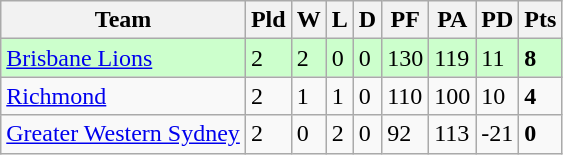<table class="wikitable">
<tr>
<th>Team</th>
<th>Pld</th>
<th>W</th>
<th>L</th>
<th>D</th>
<th>PF</th>
<th>PA</th>
<th>PD</th>
<th>Pts</th>
</tr>
<tr>
<td style="background: #ccffcc;"><a href='#'>Brisbane Lions</a></td>
<td style="background: #ccffcc;">2</td>
<td style="background: #ccffcc;">2</td>
<td style="background: #ccffcc;">0</td>
<td style="background: #ccffcc;">0</td>
<td style="background: #ccffcc;">130</td>
<td style="background: #ccffcc;">119</td>
<td style="background: #ccffcc;">11</td>
<td style="background: #ccffcc;"><strong>8</strong></td>
</tr>
<tr>
<td><a href='#'>Richmond</a></td>
<td>2</td>
<td>1</td>
<td>1</td>
<td>0</td>
<td>110</td>
<td>100</td>
<td>10</td>
<td><strong>4</strong></td>
</tr>
<tr>
<td><a href='#'>Greater Western Sydney</a></td>
<td>2</td>
<td>0</td>
<td>2</td>
<td>0</td>
<td>92</td>
<td>113</td>
<td>-21</td>
<td><strong>0</strong></td>
</tr>
</table>
